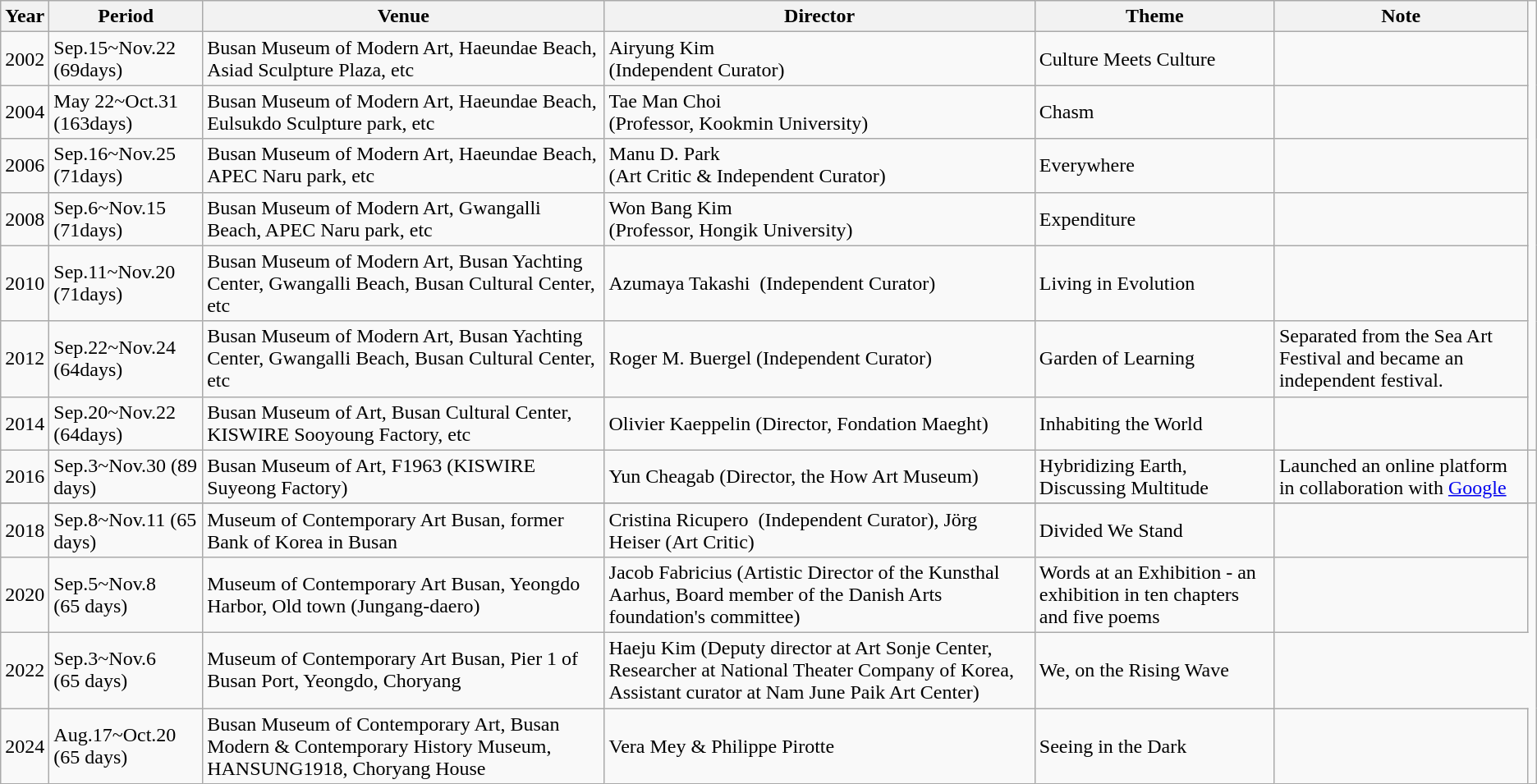<table class="wikitable">
<tr>
<th>Year</th>
<th>Period</th>
<th>Venue</th>
<th>Director</th>
<th>Theme</th>
<th>Note</th>
</tr>
<tr>
<td>2002</td>
<td>Sep.15~Nov.22<br>(69days)</td>
<td>Busan Museum of Modern Art, Haeundae Beach, Asiad Sculpture Plaza, etc</td>
<td>Airyung Kim<br>(Independent Curator)</td>
<td>Culture Meets Culture</td>
<td></td>
</tr>
<tr>
<td>2004</td>
<td>May 22~Oct.31<br>(163days)</td>
<td>Busan Museum of Modern Art, Haeundae Beach, Eulsukdo Sculpture park, etc</td>
<td>Tae Man Choi<br>(Professor, Kookmin University)</td>
<td>Chasm</td>
<td></td>
</tr>
<tr>
<td>2006</td>
<td>Sep.16~Nov.25<br>(71days)</td>
<td>Busan Museum of Modern Art, Haeundae Beach, APEC Naru park, etc</td>
<td>Manu D. Park<br>(Art Critic & Independent Curator)</td>
<td>Everywhere</td>
<td></td>
</tr>
<tr>
<td>2008</td>
<td>Sep.6~Nov.15<br>(71days)</td>
<td>Busan Museum of Modern Art, Gwangalli Beach, APEC Naru park, etc</td>
<td>Won Bang Kim<br>(Professor, Hongik University)</td>
<td>Expenditure</td>
<td></td>
</tr>
<tr>
<td>2010</td>
<td>Sep.11~Nov.20 (71days)</td>
<td>Busan Museum of Modern Art, Busan Yachting Center, Gwangalli Beach, Busan Cultural Center, etc</td>
<td>Azumaya Takashi  (Independent Curator)</td>
<td>Living in Evolution</td>
<td></td>
</tr>
<tr>
<td>2012</td>
<td>Sep.22~Nov.24 (64days)</td>
<td>Busan Museum of Modern Art, Busan Yachting Center, Gwangalli Beach, Busan Cultural Center, etc</td>
<td>Roger M. Buergel (Independent Curator)</td>
<td>Garden of Learning</td>
<td>Separated from the Sea Art Festival and became an independent festival.</td>
</tr>
<tr>
<td>2014</td>
<td>Sep.20~Nov.22 (64days)</td>
<td>Busan Museum of Art, Busan Cultural Center, KISWIRE Sooyoung Factory, etc</td>
<td>Olivier Kaeppelin (Director, Fondation Maeght)</td>
<td>Inhabiting the World</td>
<td></td>
</tr>
<tr>
<td>2016</td>
<td>Sep.3~Nov.30 (89 days)</td>
<td>Busan Museum of Art, F1963 (KISWIRE Suyeong Factory)</td>
<td>Yun Cheagab (Director, the How Art Museum)</td>
<td>Hybridizing Earth, Discussing Multitude</td>
<td>Launched an online platform in collaboration with <a href='#'>Google</a></td>
<td></td>
</tr>
<tr>
</tr>
<tr>
<td>2018</td>
<td>Sep.8~Nov.11 (65 days)</td>
<td>Museum of Contemporary Art Busan, former Bank of Korea in Busan</td>
<td>Cristina Ricupero  (Independent Curator), Jörg Heiser (Art Critic)</td>
<td>Divided We Stand</td>
<td></td>
</tr>
<tr>
<td>2020</td>
<td>Sep.5~Nov.8<br>(65 days)</td>
<td>Museum of Contemporary Art Busan, Yeongdo Harbor, Old town (Jungang-daero)</td>
<td>Jacob Fabricius (Artistic Director of the Kunsthal Aarhus, Board member of the Danish Arts foundation's committee)</td>
<td>Words at an Exhibition - an exhibition in ten chapters and five poems</td>
<td></td>
</tr>
<tr>
<td>2022</td>
<td>Sep.3~Nov.6<br>(65 days)</td>
<td>Museum of Contemporary Art Busan, Pier 1 of Busan Port, Yeongdo, Choryang</td>
<td>Haeju Kim (Deputy director at Art Sonje Center, Researcher at National Theater Company of Korea, Assistant curator at Nam June Paik Art Center)</td>
<td>We, on the Rising Wave</td>
</tr>
<tr>
<td>2024</td>
<td>Aug.17~Oct.20<br>(65 days)</td>
<td>Busan Museum of Contemporary Art, Busan Modern & Contemporary History Museum, HANSUNG1918, Choryang House</td>
<td>Vera Mey & Philippe Pirotte</td>
<td>Seeing in the Dark</td>
<td></td>
</tr>
</table>
